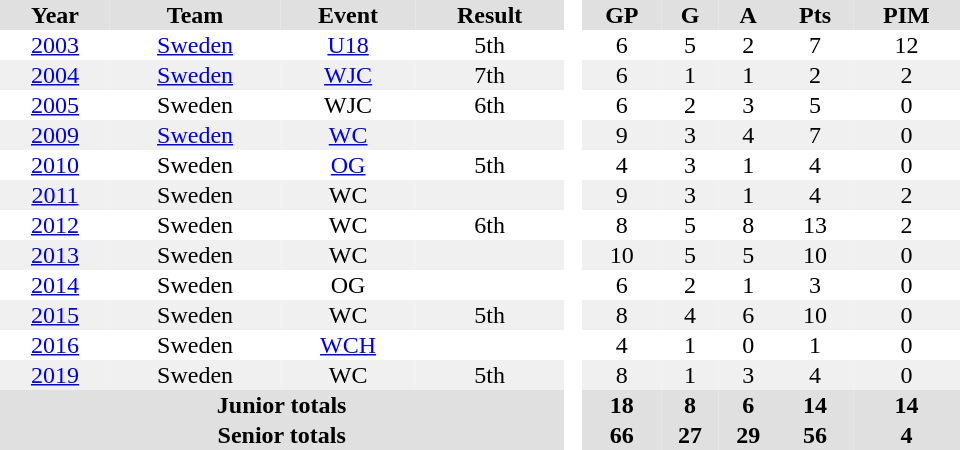<table border="0" cellpadding="1" cellspacing="0" style="text-align:center; width:40em">
<tr ALIGN="center" bgcolor="#e0e0e0">
<th>Year</th>
<th>Team</th>
<th>Event</th>
<th>Result</th>
<th rowspan="99" bgcolor="#ffffff"> </th>
<th>GP</th>
<th>G</th>
<th>A</th>
<th>Pts</th>
<th>PIM</th>
</tr>
<tr>
<td><a href='#'>2003</a></td>
<td><a href='#'>Sweden</a></td>
<td><a href='#'>U18</a></td>
<td>5th</td>
<td>6</td>
<td>5</td>
<td>2</td>
<td>7</td>
<td>12</td>
</tr>
<tr bgcolor="#f0f0f0">
<td><a href='#'>2004</a></td>
<td><a href='#'>Sweden</a></td>
<td><a href='#'>WJC</a></td>
<td>7th</td>
<td>6</td>
<td>1</td>
<td>1</td>
<td>2</td>
<td>2</td>
</tr>
<tr>
<td><a href='#'>2005</a></td>
<td>Sweden</td>
<td>WJC</td>
<td>6th</td>
<td>6</td>
<td>2</td>
<td>3</td>
<td>5</td>
<td>0</td>
</tr>
<tr bgcolor="#f0f0f0">
<td><a href='#'>2009</a></td>
<td><a href='#'>Sweden</a></td>
<td><a href='#'>WC</a></td>
<td></td>
<td>9</td>
<td>3</td>
<td>4</td>
<td>7</td>
<td>0</td>
</tr>
<tr>
<td><a href='#'>2010</a></td>
<td>Sweden</td>
<td><a href='#'>OG</a></td>
<td>5th</td>
<td>4</td>
<td>3</td>
<td>1</td>
<td>4</td>
<td>0</td>
</tr>
<tr bgcolor="#f0f0f0">
<td><a href='#'>2011</a></td>
<td>Sweden</td>
<td>WC</td>
<td></td>
<td>9</td>
<td>3</td>
<td>1</td>
<td>4</td>
<td>2</td>
</tr>
<tr>
<td><a href='#'>2012</a></td>
<td>Sweden</td>
<td>WC</td>
<td>6th</td>
<td>8</td>
<td>5</td>
<td>8</td>
<td>13</td>
<td>2</td>
</tr>
<tr bgcolor="#f0f0f0">
<td><a href='#'>2013</a></td>
<td>Sweden</td>
<td>WC</td>
<td></td>
<td>10</td>
<td>5</td>
<td>5</td>
<td>10</td>
<td>0</td>
</tr>
<tr>
<td><a href='#'>2014</a></td>
<td>Sweden</td>
<td>OG</td>
<td></td>
<td>6</td>
<td>2</td>
<td>1</td>
<td>3</td>
<td>0</td>
</tr>
<tr bgcolor="#f0f0f0">
<td><a href='#'>2015</a></td>
<td>Sweden</td>
<td>WC</td>
<td>5th</td>
<td>8</td>
<td>4</td>
<td>6</td>
<td>10</td>
<td>0</td>
</tr>
<tr>
<td><a href='#'>2016</a></td>
<td>Sweden</td>
<td><a href='#'>WCH</a></td>
<td></td>
<td>4</td>
<td>1</td>
<td>0</td>
<td>1</td>
<td>0</td>
</tr>
<tr bgcolor="#f0f0f0">
<td><a href='#'>2019</a></td>
<td>Sweden</td>
<td>WC</td>
<td>5th</td>
<td>8</td>
<td>1</td>
<td>3</td>
<td>4</td>
<td>0</td>
</tr>
<tr bgcolor="#e0e0e0">
<th colspan="4">Junior totals</th>
<th>18</th>
<th>8</th>
<th>6</th>
<th>14</th>
<th>14</th>
</tr>
<tr bgcolor="#e0e0e0">
<th colspan="4">Senior totals</th>
<th>66</th>
<th>27</th>
<th>29</th>
<th>56</th>
<th>4</th>
</tr>
</table>
